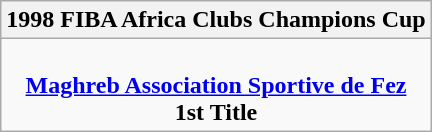<table class=wikitable style="text-align:center; margin:auto">
<tr>
<th>1998 FIBA Africa Clubs Champions Cup</th>
</tr>
<tr>
<td><br><strong><a href='#'>Maghreb Association Sportive de Fez</a></strong><br><strong>1st Title</strong></td>
</tr>
</table>
